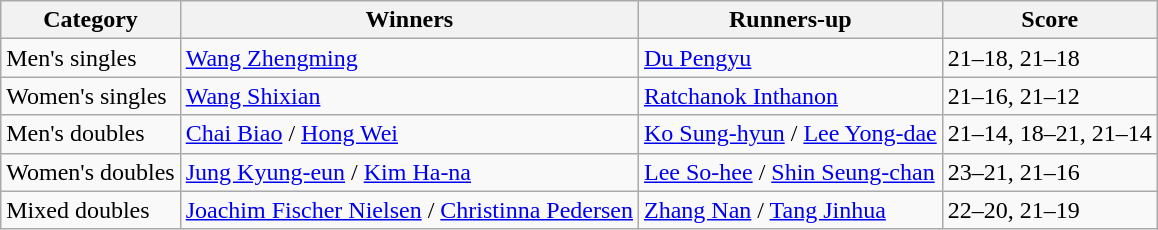<table class=wikitable style="white-space:nowrap;">
<tr>
<th>Category</th>
<th>Winners</th>
<th>Runners-up</th>
<th>Score</th>
</tr>
<tr>
<td>Men's singles</td>
<td> <a href='#'>Wang Zhengming</a></td>
<td> <a href='#'>Du Pengyu</a></td>
<td>21–18, 21–18</td>
</tr>
<tr>
<td>Women's singles</td>
<td> <a href='#'>Wang Shixian</a></td>
<td> <a href='#'>Ratchanok Inthanon</a></td>
<td>21–16, 21–12</td>
</tr>
<tr>
<td>Men's doubles</td>
<td> <a href='#'>Chai Biao</a> / <a href='#'>Hong Wei</a></td>
<td> <a href='#'>Ko Sung-hyun</a> / <a href='#'>Lee Yong-dae</a></td>
<td>21–14, 18–21, 21–14</td>
</tr>
<tr>
<td>Women's doubles</td>
<td> <a href='#'>Jung Kyung-eun</a> / <a href='#'>Kim Ha-na</a></td>
<td> <a href='#'>Lee So-hee</a> / <a href='#'>Shin Seung-chan</a></td>
<td>23–21, 21–16</td>
</tr>
<tr>
<td>Mixed doubles</td>
<td> <a href='#'>Joachim Fischer Nielsen</a> / <a href='#'>Christinna Pedersen</a></td>
<td> <a href='#'>Zhang Nan</a> / <a href='#'>Tang Jinhua</a></td>
<td>22–20, 21–19</td>
</tr>
</table>
